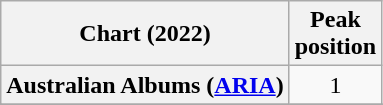<table class="wikitable sortable plainrowheaders" style="text-align:center">
<tr>
<th scope="col">Chart (2022)</th>
<th scope="col">Peak<br>position</th>
</tr>
<tr>
<th scope="row">Australian Albums (<a href='#'>ARIA</a>)</th>
<td>1</td>
</tr>
<tr>
</tr>
<tr>
</tr>
<tr>
</tr>
<tr>
</tr>
<tr>
</tr>
<tr>
</tr>
<tr>
</tr>
<tr>
</tr>
<tr>
</tr>
<tr>
</tr>
<tr>
</tr>
<tr>
</tr>
</table>
